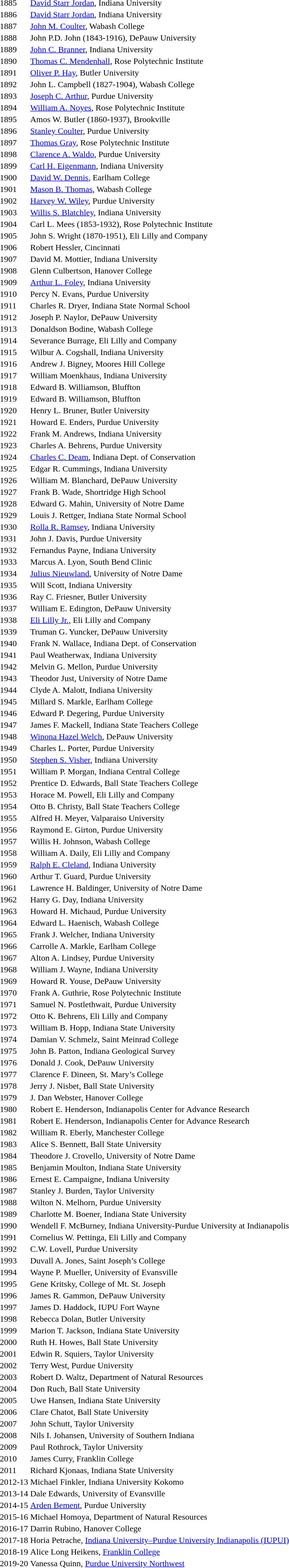<table>
<tr>
<td>1885</td>
<td><a href='#'>David Starr Jordan</a>, Indiana University</td>
</tr>
<tr>
<td>1886</td>
<td><a href='#'>David Starr Jordan</a>, Indiana University</td>
</tr>
<tr>
<td>1887</td>
<td><a href='#'>John M. Coulter</a>, Wabash College</td>
</tr>
<tr>
<td>1888</td>
<td>John P.D. John (1843-1916), DePauw University</td>
</tr>
<tr>
<td>1889</td>
<td><a href='#'>John C. Branner</a>, Indiana University</td>
</tr>
<tr>
<td>1890</td>
<td><a href='#'>Thomas C. Mendenhall</a>, Rose Polytechnic Institute</td>
</tr>
<tr>
<td>1891</td>
<td><a href='#'>Oliver P. Hay</a>, Butler University</td>
</tr>
<tr>
<td>1892</td>
<td>John L. Campbell (1827-1904), Wabash College</td>
</tr>
<tr>
<td>1893</td>
<td><a href='#'>Joseph C. Arthur</a>, Purdue University</td>
</tr>
<tr>
<td>1894</td>
<td><a href='#'>William A. Noyes</a>, Rose Polytechnic Institute</td>
</tr>
<tr>
<td>1895</td>
<td>Amos W. Butler (1860-1937), Brookville</td>
</tr>
<tr>
<td>1896</td>
<td><a href='#'>Stanley Coulter</a>, Purdue University</td>
</tr>
<tr>
<td>1897</td>
<td><a href='#'>Thomas Gray</a>, Rose Polytechnic Institute</td>
</tr>
<tr>
<td>1898</td>
<td><a href='#'>Clarence A. Waldo</a>, Purdue University</td>
</tr>
<tr>
<td>1899</td>
<td><a href='#'>Carl H. Eigenmann</a>, Indiana University</td>
</tr>
<tr>
<td>1900</td>
<td><a href='#'>David W. Dennis</a>, Earlham College</td>
</tr>
<tr>
<td>1901</td>
<td><a href='#'>Mason B. Thomas</a>, Wabash College</td>
</tr>
<tr>
<td>1902</td>
<td><a href='#'>Harvey W. Wiley</a>, Purdue University</td>
</tr>
<tr>
<td>1903</td>
<td><a href='#'>Willis S. Blatchley</a>, Indiana University</td>
</tr>
<tr>
<td>1904</td>
<td>Carl L. Mees (1853-1932), Rose Polytechnic Institute</td>
</tr>
<tr>
<td>1905</td>
<td>John S. Wright (1870-1951), Eli Lilly and Company</td>
</tr>
<tr>
<td>1906</td>
<td>Robert Hessler, Cincinnati</td>
</tr>
<tr>
<td>1907</td>
<td>David M. Mottier, Indiana University</td>
</tr>
<tr>
<td>1908</td>
<td>Glenn Culbertson, Hanover College</td>
</tr>
<tr>
<td>1909</td>
<td><a href='#'>Arthur L. Foley</a>, Indiana University</td>
</tr>
<tr>
<td>1910</td>
<td>Percy N. Evans, Purdue University</td>
</tr>
<tr>
<td>1911</td>
<td>Charles R. Dryer, Indiana State Normal School</td>
</tr>
<tr>
<td>1912</td>
<td>Joseph P. Naylor, DePauw University</td>
</tr>
<tr>
<td>1913</td>
<td>Donaldson Bodine, Wabash College</td>
</tr>
<tr>
<td>1914</td>
<td>Severance Burrage, Eli Lilly and Company</td>
</tr>
<tr>
<td>1915</td>
<td>Wilbur A. Cogshall, Indiana University</td>
</tr>
<tr>
<td>1916</td>
<td>Andrew J. Bigney, Moores Hill College</td>
</tr>
<tr>
<td>1917</td>
<td>William Moenkhaus, Indiana University</td>
</tr>
<tr>
<td>1918</td>
<td>Edward B. Williamson, Bluffton</td>
</tr>
<tr>
<td>1919</td>
<td>Edward B. Williamson, Bluffton</td>
</tr>
<tr>
<td>1920</td>
<td>Henry L. Bruner, Butler University</td>
</tr>
<tr>
<td>1921</td>
<td>Howard E. Enders, Purdue University</td>
</tr>
<tr>
<td>1922</td>
<td>Frank M. Andrews, Indiana University</td>
</tr>
<tr>
<td>1923</td>
<td>Charles A. Behrens, Purdue University</td>
</tr>
<tr>
<td>1924</td>
<td><a href='#'>Charles C. Deam</a>, Indiana Dept. of Conservation</td>
</tr>
<tr>
<td>1925</td>
<td>Edgar R. Cummings, Indiana University</td>
</tr>
<tr>
<td>1926</td>
<td>William M. Blanchard, DePauw University</td>
</tr>
<tr>
<td>1927</td>
<td>Frank B. Wade, Shortridge High School</td>
</tr>
<tr>
<td>1928</td>
<td>Edward G. Mahin, University of Notre Dame</td>
</tr>
<tr>
<td>1929</td>
<td>Louis J. Rettger, Indiana State Normal School</td>
</tr>
<tr>
<td>1930</td>
<td><a href='#'>Rolla R. Ramsey</a>, Indiana University</td>
</tr>
<tr>
<td>1931</td>
<td>John J. Davis, Purdue University</td>
</tr>
<tr>
<td>1932</td>
<td>Fernandus Payne, Indiana University</td>
</tr>
<tr>
<td>1933</td>
<td>Marcus A. Lyon, South Bend Clinic</td>
</tr>
<tr>
<td>1934</td>
<td><a href='#'>Julius Nieuwland</a>, University of Notre Dame</td>
</tr>
<tr>
<td>1935</td>
<td>Will Scott, Indiana University</td>
</tr>
<tr>
<td>1936</td>
<td>Ray C. Friesner, Butler University</td>
</tr>
<tr>
<td>1937</td>
<td>William E. Edington, DePauw University</td>
</tr>
<tr>
<td>1938</td>
<td><a href='#'>Eli Lilly Jr.</a>, Eli Lilly and Company</td>
</tr>
<tr>
<td>1939</td>
<td>Truman G. Yuncker, DePauw University</td>
</tr>
<tr>
<td>1940</td>
<td>Frank N. Wallace, Indiana Dept. of Conservation</td>
</tr>
<tr>
<td>1941</td>
<td>Paul Weatherwax, Indiana University</td>
</tr>
<tr>
<td>1942</td>
<td>Melvin G. Mellon, Purdue University</td>
</tr>
<tr>
<td>1943</td>
<td>Theodor Just, University of Notre Dame</td>
</tr>
<tr>
<td>1944</td>
<td>Clyde A. Malott, Indiana University</td>
</tr>
<tr>
<td>1945</td>
<td>Millard S. Markle, Earlham College</td>
</tr>
<tr>
<td>1946</td>
<td>Edward P. Degering, Purdue University</td>
</tr>
<tr>
<td>1947</td>
<td>James F. Mackell, Indiana State Teachers College</td>
</tr>
<tr>
<td>1948</td>
<td><a href='#'>Winona Hazel Welch</a>, DePauw University</td>
</tr>
<tr>
<td>1949</td>
<td>Charles L. Porter, Purdue University</td>
</tr>
<tr>
<td>1950</td>
<td><a href='#'>Stephen S. Visher</a>, Indiana University</td>
</tr>
<tr>
<td>1951</td>
<td>William P. Morgan, Indiana Central College</td>
</tr>
<tr>
<td>1952</td>
<td>Prentice D. Edwards, Ball State Teachers College</td>
</tr>
<tr>
<td>1953</td>
<td>Horace M. Powell, Eli Lilly and Company</td>
</tr>
<tr>
<td>1954</td>
<td>Otto B. Christy, Ball State Teachers College</td>
</tr>
<tr>
<td>1955</td>
<td>Alfred H. Meyer, Valparaiso University</td>
</tr>
<tr>
<td>1956</td>
<td>Raymond E. Girton, Purdue University</td>
</tr>
<tr>
<td>1957</td>
<td>Willis H. Johnson, Wabash College</td>
</tr>
<tr>
<td>1958</td>
<td>William A. Daily, Eli Lilly and Company</td>
</tr>
<tr>
<td>1959</td>
<td><a href='#'>Ralph E. Cleland</a>, Indiana University</td>
</tr>
<tr>
<td>1960</td>
<td>Arthur T. Guard, Purdue University</td>
</tr>
<tr>
<td>1961</td>
<td>Lawrence H. Baldinger, University of Notre Dame</td>
</tr>
<tr>
<td>1962</td>
<td>Harry G. Day, Indiana University</td>
</tr>
<tr>
<td>1963</td>
<td>Howard H. Michaud, Purdue University</td>
</tr>
<tr>
<td>1964</td>
<td>Edward L. Haenisch, Wabash College</td>
</tr>
<tr>
<td>1965</td>
<td>Frank J. Welcher, Indiana University</td>
</tr>
<tr>
<td>1966</td>
<td>Carrolle A. Markle, Earlham College</td>
</tr>
<tr>
<td>1967</td>
<td>Alton A. Lindsey, Purdue University</td>
</tr>
<tr>
<td>1968</td>
<td>William J. Wayne, Indiana University</td>
</tr>
<tr>
<td>1969</td>
<td>Howard R. Youse, DePauw University</td>
</tr>
<tr>
<td>1970</td>
<td>Frank A. Guthrie, Rose Polytechnic Institute</td>
</tr>
<tr>
<td>1971</td>
<td>Samuel N. Postlethwait, Purdue University</td>
</tr>
<tr>
<td>1972</td>
<td>Otto K. Behrens, Eli Lilly and Company</td>
</tr>
<tr>
<td>1973</td>
<td>William B. Hopp, Indiana State University</td>
</tr>
<tr>
<td>1974</td>
<td>Damian V. Schmelz, Saint Meinrad College</td>
</tr>
<tr>
<td>1975</td>
<td>John B. Patton, Indiana Geological Survey</td>
</tr>
<tr>
<td>1976</td>
<td>Donald J. Cook, DePauw University</td>
</tr>
<tr>
<td>1977</td>
<td>Clarence F. Dineen, St. Mary’s College</td>
</tr>
<tr>
<td>1978</td>
<td>Jerry J. Nisbet, Ball State University</td>
</tr>
<tr>
<td>1979</td>
<td>J. Dan Webster, Hanover College</td>
</tr>
<tr>
<td>1980</td>
<td>Robert E. Henderson, Indianapolis Center for Advance Research</td>
</tr>
<tr>
<td>1981</td>
<td>Robert E. Henderson, Indianapolis Center for Advance Research</td>
</tr>
<tr>
<td>1982</td>
<td>William R. Eberly, Manchester College</td>
</tr>
<tr>
<td>1983</td>
<td>Alice S. Bennett, Ball State University</td>
</tr>
<tr>
<td>1984</td>
<td>Theodore J. Crovello, University of Notre Dame</td>
</tr>
<tr>
<td>1985</td>
<td>Benjamin Moulton, Indiana State University</td>
</tr>
<tr>
<td>1986</td>
<td>Ernest E. Campaigne, Indiana University</td>
</tr>
<tr>
<td>1987</td>
<td>Stanley J. Burden, Taylor University</td>
</tr>
<tr>
<td>1988</td>
<td>Wilton N. Melhorn, Purdue University</td>
</tr>
<tr>
<td>1989</td>
<td>Charlotte M. Boener, Indiana State University</td>
</tr>
<tr>
<td>1990</td>
<td>Wendell F. McBurney, Indiana University-Purdue University at Indianapolis</td>
</tr>
<tr>
<td>1991</td>
<td>Cornelius W. Pettinga, Eli Lilly and Company</td>
</tr>
<tr>
<td>1992</td>
<td>C.W. Lovell, Purdue University</td>
</tr>
<tr>
<td>1993</td>
<td>Duvall A. Jones, Saint Joseph’s College</td>
</tr>
<tr>
<td>1994</td>
<td>Wayne P. Mueller, University of Evansville</td>
</tr>
<tr>
<td>1995</td>
<td>Gene Kritsky, College of Mt. St. Joseph</td>
</tr>
<tr>
<td>1996</td>
<td>James R. Gammon, DePauw University</td>
</tr>
<tr>
<td>1997</td>
<td>James D. Haddock, IUPU Fort Wayne</td>
</tr>
<tr>
<td>1998</td>
<td>Rebecca Dolan, Butler University</td>
</tr>
<tr>
<td>1999</td>
<td>Marion T. Jackson, Indiana State University</td>
</tr>
<tr>
<td>2000</td>
<td>Ruth H. Howes, Ball State University</td>
</tr>
<tr>
<td>2001</td>
<td>Edwin R. Squiers, Taylor University</td>
</tr>
<tr>
<td>2002</td>
<td>Terry West, Purdue University</td>
</tr>
<tr>
<td>2003</td>
<td>Robert D. Waltz, Department of Natural Resources</td>
</tr>
<tr>
<td>2004</td>
<td>Don Ruch, Ball State University</td>
</tr>
<tr>
<td>2005</td>
<td>Uwe Hansen, Indiana State University</td>
</tr>
<tr>
<td>2006</td>
<td>Clare Chatot, Ball State University</td>
</tr>
<tr>
<td>2007</td>
<td>John Schutt, Taylor University</td>
</tr>
<tr>
<td>2008</td>
<td>Nils I. Johansen, University of Southern Indiana</td>
</tr>
<tr>
<td>2009</td>
<td>Paul Rothrock, Taylor University</td>
</tr>
<tr>
<td>2010</td>
<td>James Curry, Franklin College</td>
</tr>
<tr>
<td>2011</td>
<td>Richard Kjonaas, Indiana State University</td>
</tr>
<tr>
<td>2012-13</td>
<td>Michael Finkler, Indiana University Kokomo</td>
</tr>
<tr>
<td>2013-14</td>
<td>Dale Edwards, University of Evansville</td>
</tr>
<tr>
<td>2014-15</td>
<td><a href='#'>Arden Bement</a>, Purdue University</td>
</tr>
<tr>
<td>2015-16</td>
<td>Michael Homoya, Department of Natural Resources</td>
</tr>
<tr>
<td>2016-17</td>
<td>Darrin Rubino, Hanover College</td>
</tr>
<tr>
<td>2017-18</td>
<td>Horia Petrache, <a href='#'>Indiana University–Purdue University Indianapolis (IUPUI)</a></td>
</tr>
<tr>
<td>2018-19</td>
<td>Alice Long Heikens, <a href='#'>Franklin College</a></td>
</tr>
<tr>
<td>2019-20</td>
<td>Vanessa Quinn, <a href='#'>Purdue University Northwest</a></td>
</tr>
</table>
